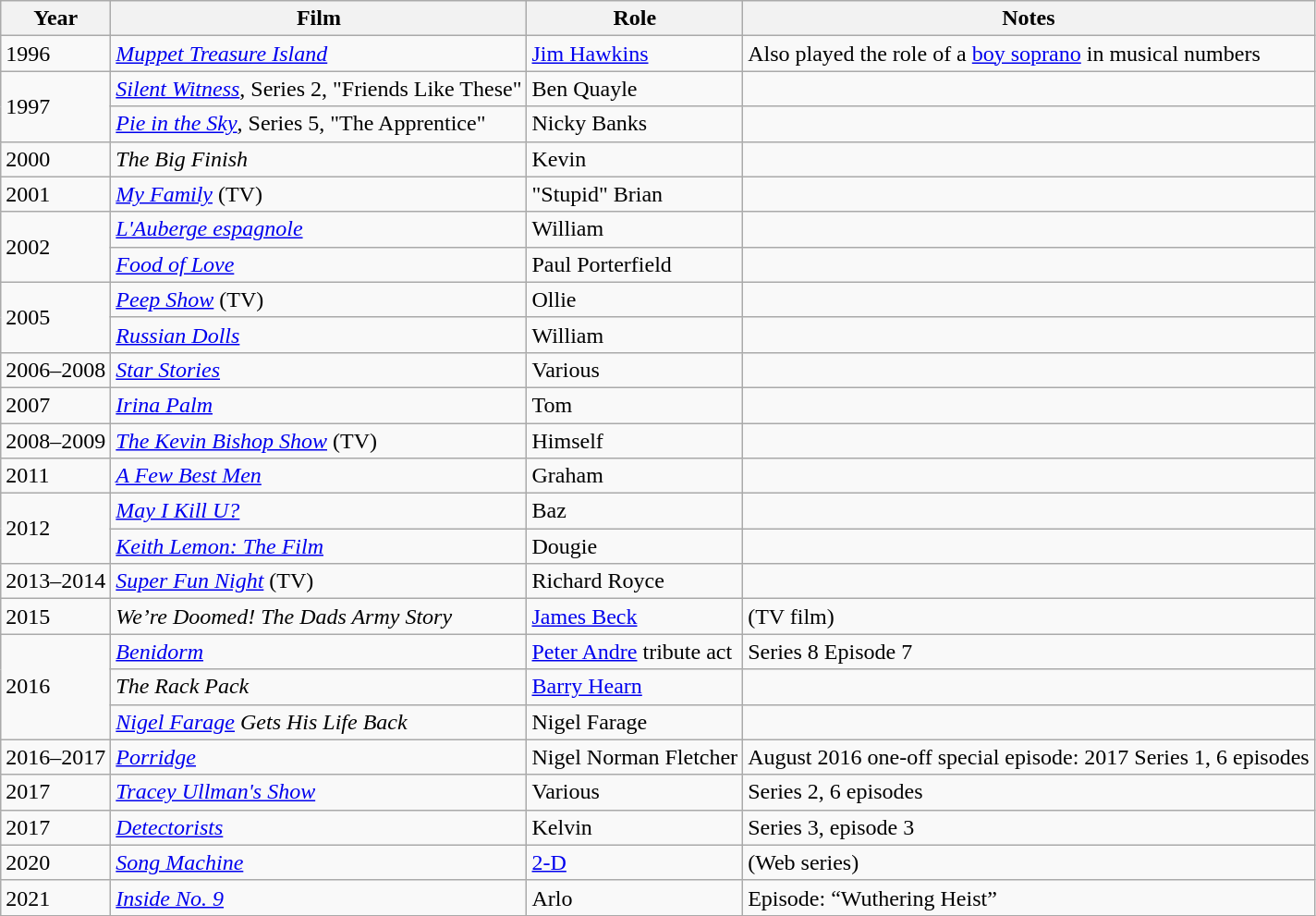<table class="wikitable">
<tr>
<th>Year</th>
<th>Film</th>
<th>Role</th>
<th>Notes</th>
</tr>
<tr>
<td>1996</td>
<td><em><a href='#'>Muppet Treasure Island</a></em></td>
<td><a href='#'>Jim Hawkins</a></td>
<td>Also played the role of a <a href='#'>boy soprano</a> in musical numbers</td>
</tr>
<tr>
<td rowspan=2>1997</td>
<td><em><a href='#'>Silent Witness</a></em>, Series 2, "Friends Like These"</td>
<td>Ben Quayle</td>
<td></td>
</tr>
<tr>
<td><em><a href='#'>Pie in the Sky</a></em>, Series 5, "The Apprentice"</td>
<td>Nicky Banks</td>
<td></td>
</tr>
<tr>
<td>2000</td>
<td><em>The Big Finish</em></td>
<td>Kevin</td>
<td></td>
</tr>
<tr>
<td>2001</td>
<td><em><a href='#'>My Family</a></em> (TV)</td>
<td>"Stupid" Brian</td>
<td></td>
</tr>
<tr>
<td rowspan=2>2002</td>
<td><em><a href='#'>L'Auberge espagnole</a></em></td>
<td>William</td>
<td></td>
</tr>
<tr>
<td><em><a href='#'>Food of Love</a></em></td>
<td>Paul Porterfield</td>
<td></td>
</tr>
<tr>
<td rowspan=2>2005</td>
<td><em><a href='#'>Peep Show</a></em> (TV)</td>
<td>Ollie</td>
<td></td>
</tr>
<tr>
<td><em><a href='#'>Russian Dolls</a></em></td>
<td>William</td>
<td></td>
</tr>
<tr>
<td>2006–2008</td>
<td><em><a href='#'>Star Stories</a></em></td>
<td>Various</td>
<td></td>
</tr>
<tr>
<td>2007</td>
<td><em><a href='#'>Irina Palm</a></em></td>
<td>Tom</td>
<td></td>
</tr>
<tr>
<td>2008–2009</td>
<td><em><a href='#'>The Kevin Bishop Show</a></em> (TV)</td>
<td>Himself</td>
<td></td>
</tr>
<tr>
<td>2011</td>
<td><em><a href='#'>A Few Best Men</a></em></td>
<td>Graham</td>
<td></td>
</tr>
<tr>
<td rowspan=2>2012</td>
<td><em><a href='#'>May I Kill U?</a></em></td>
<td>Baz</td>
<td></td>
</tr>
<tr>
<td><em><a href='#'>Keith Lemon: The Film</a></em></td>
<td>Dougie</td>
<td></td>
</tr>
<tr>
<td>2013–2014</td>
<td><em><a href='#'>Super Fun Night</a></em> (TV)</td>
<td>Richard Royce</td>
<td></td>
</tr>
<tr>
<td>2015</td>
<td><em>We’re Doomed! The Dads Army Story</em></td>
<td><a href='#'>James Beck</a></td>
<td>(TV film)</td>
</tr>
<tr>
<td rowspan=3>2016</td>
<td><em><a href='#'>Benidorm</a></em></td>
<td><a href='#'>Peter Andre</a> tribute act</td>
<td>Series 8 Episode 7</td>
</tr>
<tr>
<td><em>The Rack Pack</em></td>
<td><a href='#'>Barry Hearn</a></td>
<td></td>
</tr>
<tr>
<td><em><a href='#'>Nigel Farage</a> Gets His Life Back</em></td>
<td>Nigel Farage</td>
<td></td>
</tr>
<tr>
<td>2016–2017</td>
<td><em><a href='#'>Porridge</a></em></td>
<td>Nigel Norman Fletcher</td>
<td>August 2016 one-off special episode: 2017 Series 1, 6 episodes</td>
</tr>
<tr>
<td>2017</td>
<td><em><a href='#'>Tracey Ullman's Show</a></em></td>
<td>Various</td>
<td>Series 2, 6 episodes</td>
</tr>
<tr>
<td>2017</td>
<td><em><a href='#'>Detectorists</a></em></td>
<td>Kelvin</td>
<td>Series 3, episode 3</td>
</tr>
<tr>
<td>2020</td>
<td><em><a href='#'>Song Machine</a></em></td>
<td><a href='#'>2-D</a></td>
<td>(Web series)</td>
</tr>
<tr>
<td>2021</td>
<td><em><a href='#'>Inside No. 9</a></em></td>
<td>Arlo</td>
<td>Episode: “Wuthering Heist”</td>
</tr>
</table>
